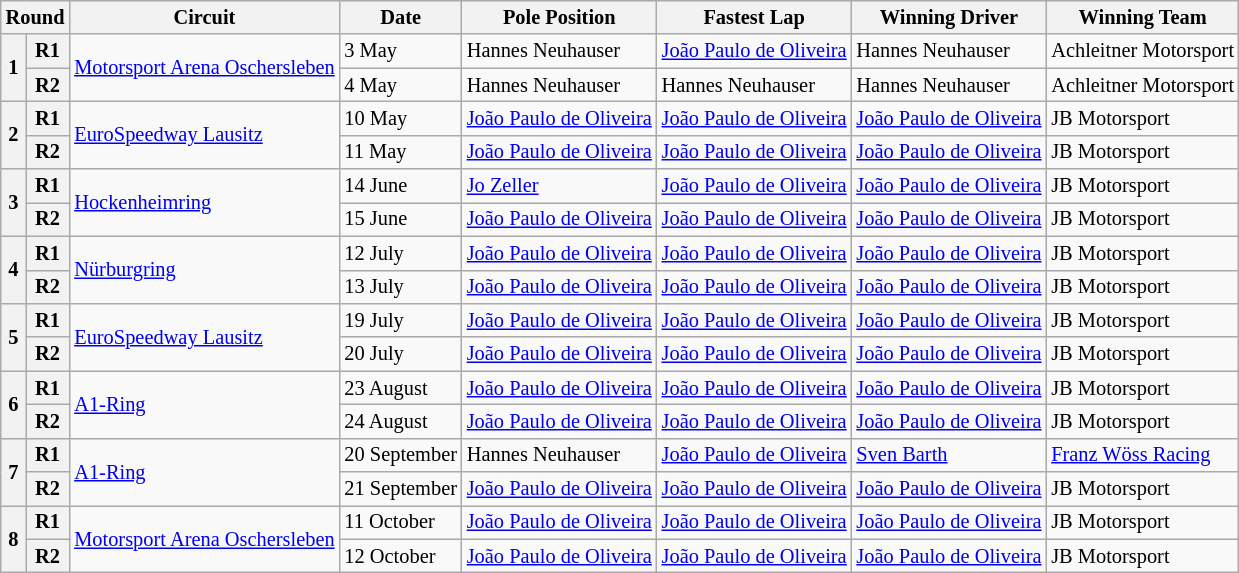<table class="wikitable" style="font-size: 85%">
<tr>
<th colspan=2>Round</th>
<th>Circuit</th>
<th>Date</th>
<th>Pole Position</th>
<th>Fastest Lap</th>
<th>Winning Driver</th>
<th>Winning Team</th>
</tr>
<tr>
<th rowspan=2>1</th>
<th>R1</th>
<td rowspan=2 nowrap><a href='#'>Motorsport Arena Oschersleben</a></td>
<td>3 May</td>
<td> Hannes Neuhauser</td>
<td> <a href='#'>João Paulo de Oliveira</a></td>
<td> Hannes Neuhauser</td>
<td nowrap> Achleitner Motorsport</td>
</tr>
<tr>
<th>R2</th>
<td>4 May</td>
<td> Hannes Neuhauser</td>
<td> Hannes Neuhauser</td>
<td> Hannes Neuhauser</td>
<td> Achleitner Motorsport</td>
</tr>
<tr>
<th rowspan=2>2</th>
<th>R1</th>
<td rowspan=2><a href='#'>EuroSpeedway Lausitz</a></td>
<td>10 May</td>
<td nowrap> <a href='#'>João Paulo de Oliveira</a></td>
<td nowrap> <a href='#'>João Paulo de Oliveira</a></td>
<td nowrap> <a href='#'>João Paulo de Oliveira</a></td>
<td> JB Motorsport</td>
</tr>
<tr>
<th>R2</th>
<td>11 May</td>
<td> <a href='#'>João Paulo de Oliveira</a></td>
<td> <a href='#'>João Paulo de Oliveira</a></td>
<td> <a href='#'>João Paulo de Oliveira</a></td>
<td> JB Motorsport</td>
</tr>
<tr>
<th rowspan=2>3</th>
<th>R1</th>
<td rowspan=2><a href='#'>Hockenheimring</a></td>
<td>14 June</td>
<td> <a href='#'>Jo Zeller</a></td>
<td> <a href='#'>João Paulo de Oliveira</a></td>
<td> <a href='#'>João Paulo de Oliveira</a></td>
<td> JB Motorsport</td>
</tr>
<tr>
<th>R2</th>
<td>15 June</td>
<td> <a href='#'>João Paulo de Oliveira</a></td>
<td> <a href='#'>João Paulo de Oliveira</a></td>
<td> <a href='#'>João Paulo de Oliveira</a></td>
<td> JB Motorsport</td>
</tr>
<tr>
<th rowspan=2>4</th>
<th>R1</th>
<td rowspan=2><a href='#'>Nürburgring</a></td>
<td>12 July</td>
<td> <a href='#'>João Paulo de Oliveira</a></td>
<td> <a href='#'>João Paulo de Oliveira</a></td>
<td> <a href='#'>João Paulo de Oliveira</a></td>
<td> JB Motorsport</td>
</tr>
<tr>
<th>R2</th>
<td>13 July</td>
<td> <a href='#'>João Paulo de Oliveira</a></td>
<td> <a href='#'>João Paulo de Oliveira</a></td>
<td> <a href='#'>João Paulo de Oliveira</a></td>
<td> JB Motorsport</td>
</tr>
<tr>
<th rowspan=2>5</th>
<th>R1</th>
<td rowspan=2><a href='#'>EuroSpeedway Lausitz</a></td>
<td>19 July</td>
<td> <a href='#'>João Paulo de Oliveira</a></td>
<td> <a href='#'>João Paulo de Oliveira</a></td>
<td> <a href='#'>João Paulo de Oliveira</a></td>
<td> JB Motorsport</td>
</tr>
<tr>
<th>R2</th>
<td>20 July</td>
<td> <a href='#'>João Paulo de Oliveira</a></td>
<td> <a href='#'>João Paulo de Oliveira</a></td>
<td> <a href='#'>João Paulo de Oliveira</a></td>
<td> JB Motorsport</td>
</tr>
<tr>
<th rowspan=2>6</th>
<th>R1</th>
<td rowspan=2><a href='#'>A1-Ring</a></td>
<td>23 August</td>
<td> <a href='#'>João Paulo de Oliveira</a></td>
<td> <a href='#'>João Paulo de Oliveira</a></td>
<td> <a href='#'>João Paulo de Oliveira</a></td>
<td> JB Motorsport</td>
</tr>
<tr>
<th>R2</th>
<td>24 August</td>
<td> <a href='#'>João Paulo de Oliveira</a></td>
<td> <a href='#'>João Paulo de Oliveira</a></td>
<td> <a href='#'>João Paulo de Oliveira</a></td>
<td> JB Motorsport</td>
</tr>
<tr>
<th rowspan=2>7</th>
<th>R1</th>
<td rowspan=2><a href='#'>A1-Ring</a></td>
<td nowrap>20 September</td>
<td> Hannes Neuhauser</td>
<td> <a href='#'>João Paulo de Oliveira</a></td>
<td> <a href='#'>Sven Barth</a></td>
<td> <a href='#'>Franz Wöss Racing</a></td>
</tr>
<tr>
<th>R2</th>
<td>21 September</td>
<td> <a href='#'>João Paulo de Oliveira</a></td>
<td> <a href='#'>João Paulo de Oliveira</a></td>
<td> <a href='#'>João Paulo de Oliveira</a></td>
<td> JB Motorsport</td>
</tr>
<tr>
<th rowspan=2>8</th>
<th>R1</th>
<td rowspan=2><a href='#'>Motorsport Arena Oschersleben</a></td>
<td>11 October</td>
<td> <a href='#'>João Paulo de Oliveira</a></td>
<td> <a href='#'>João Paulo de Oliveira</a></td>
<td> <a href='#'>João Paulo de Oliveira</a></td>
<td> JB Motorsport</td>
</tr>
<tr>
<th>R2</th>
<td>12 October</td>
<td> <a href='#'>João Paulo de Oliveira</a></td>
<td> <a href='#'>João Paulo de Oliveira</a></td>
<td> <a href='#'>João Paulo de Oliveira</a></td>
<td> JB Motorsport</td>
</tr>
</table>
